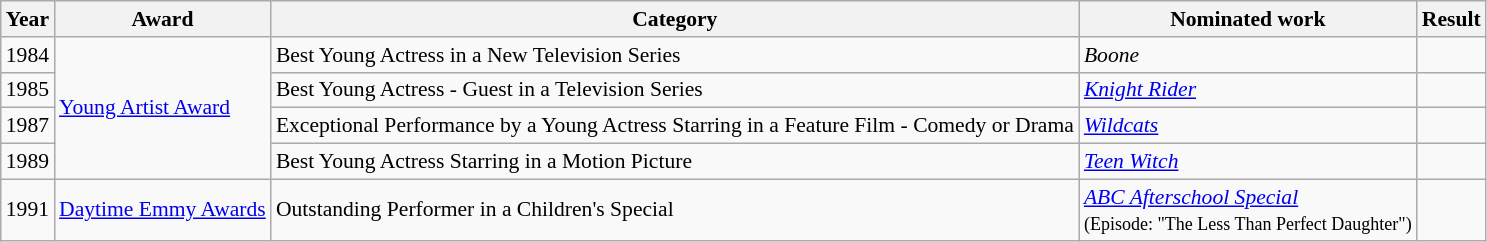<table class="wikitable" style="font-size: 90%;">
<tr>
<th>Year</th>
<th>Award</th>
<th>Category</th>
<th>Nominated work</th>
<th>Result</th>
</tr>
<tr>
<td>1984</td>
<td rowspan=4><a href='#'>Young Artist Award</a></td>
<td>Best Young Actress in a New Television Series</td>
<td><em>Boone</em></td>
<td></td>
</tr>
<tr>
<td>1985</td>
<td>Best Young Actress - Guest in a Television Series</td>
<td><em><a href='#'>Knight Rider</a></em></td>
<td></td>
</tr>
<tr>
<td>1987</td>
<td>Exceptional Performance by a Young Actress Starring in a Feature Film - Comedy or Drama</td>
<td><em><a href='#'>Wildcats</a></em></td>
<td></td>
</tr>
<tr>
<td>1989</td>
<td>Best Young Actress Starring in a Motion Picture</td>
<td><em><a href='#'>Teen Witch</a></em></td>
<td></td>
</tr>
<tr>
<td>1991</td>
<td><a href='#'>Daytime Emmy Awards</a></td>
<td>Outstanding Performer in a Children's Special</td>
<td><em><a href='#'>ABC Afterschool Special</a></em><br><small>(Episode: "The Less Than Perfect Daughter")</small></td>
<td></td>
</tr>
</table>
